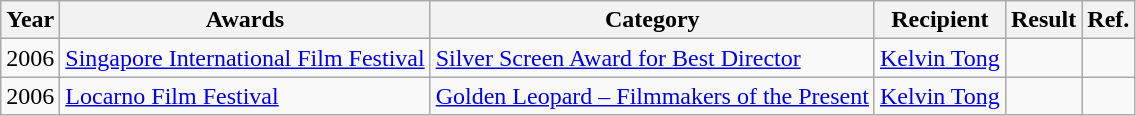<table class="wikitable sortable">
<tr>
<th>Year</th>
<th>Awards</th>
<th>Category</th>
<th>Recipient</th>
<th>Result</th>
<th class="unsortable">Ref.</th>
</tr>
<tr>
<td>2006</td>
<td><a href='#'>Singapore International Film Festival</a></td>
<td><a href='#'>Silver Screen Award for Best Director</a></td>
<td><a href='#'>Kelvin Tong</a></td>
<td></td>
<td></td>
</tr>
<tr>
<td>2006</td>
<td><a href='#'>Locarno Film Festival</a></td>
<td><a href='#'>Golden Leopard – Filmmakers of the Present</a></td>
<td><a href='#'>Kelvin Tong</a></td>
<td></td>
<td></td>
</tr>
</table>
